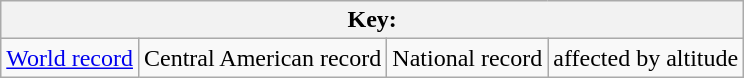<table class="wikitable">
<tr>
<th colspan=4>Key:</th>
</tr>
<tr>
<td><a href='#'>World record</a></td>
<td>Central American record</td>
<td>National record</td>
<td>affected by altitude</td>
</tr>
</table>
